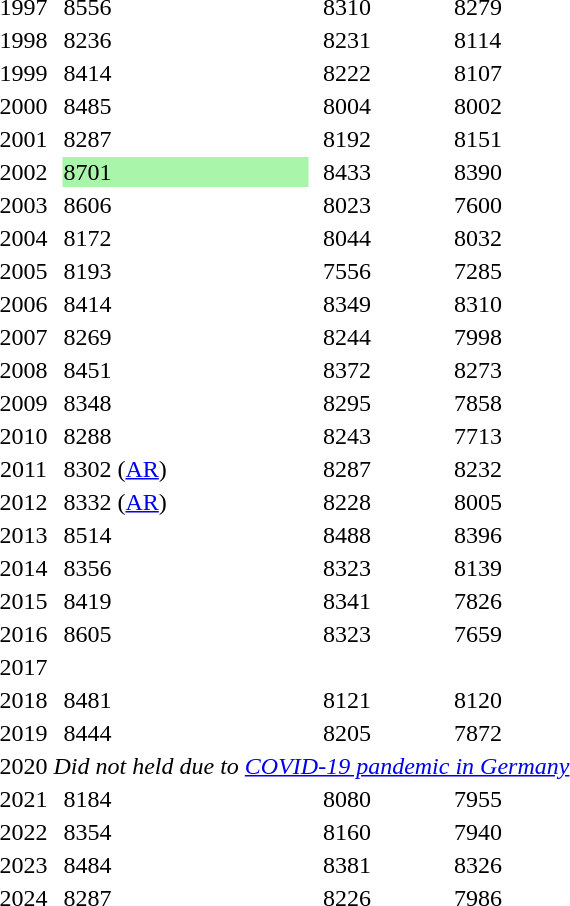<table>
<tr>
<td align=center>1997</td>
<td></td>
<td>8556</td>
<td></td>
<td>8310</td>
<td></td>
<td>8279</td>
</tr>
<tr>
<td align=center>1998</td>
<td></td>
<td>8236</td>
<td></td>
<td>8231</td>
<td></td>
<td>8114</td>
</tr>
<tr>
<td align=center>1999</td>
<td></td>
<td>8414</td>
<td></td>
<td>8222</td>
<td></td>
<td>8107</td>
</tr>
<tr>
<td align=center>2000</td>
<td></td>
<td>8485</td>
<td></td>
<td>8004</td>
<td></td>
<td>8002</td>
</tr>
<tr>
<td align=center>2001</td>
<td></td>
<td>8287</td>
<td></td>
<td>8192</td>
<td></td>
<td>8151</td>
</tr>
<tr>
<td align=center>2002</td>
<td></td>
<td bgcolor=#A9F5A9>8701</td>
<td></td>
<td>8433</td>
<td></td>
<td>8390</td>
</tr>
<tr>
<td align=center>2003</td>
<td></td>
<td>8606</td>
<td></td>
<td>8023</td>
<td></td>
<td>7600</td>
</tr>
<tr>
<td align=center>2004</td>
<td></td>
<td>8172</td>
<td></td>
<td>8044</td>
<td></td>
<td>8032</td>
</tr>
<tr>
<td align=center>2005</td>
<td></td>
<td>8193</td>
<td></td>
<td>7556</td>
<td></td>
<td>7285</td>
</tr>
<tr>
<td align=center>2006</td>
<td></td>
<td>8414</td>
<td></td>
<td>8349</td>
<td></td>
<td>8310</td>
</tr>
<tr>
<td align=center>2007</td>
<td></td>
<td>8269</td>
<td></td>
<td>8244</td>
<td></td>
<td>7998</td>
</tr>
<tr>
<td align=center>2008</td>
<td></td>
<td>8451</td>
<td></td>
<td>8372</td>
<td></td>
<td>8273</td>
</tr>
<tr>
<td align=center>2009</td>
<td></td>
<td>8348</td>
<td></td>
<td>8295</td>
<td></td>
<td>7858</td>
</tr>
<tr>
<td align=center>2010</td>
<td></td>
<td>8288</td>
<td></td>
<td>8243</td>
<td></td>
<td>7713</td>
</tr>
<tr>
<td align=center>2011</td>
<td></td>
<td>8302 (<a href='#'>AR</a>)</td>
<td></td>
<td>8287</td>
<td></td>
<td>8232</td>
</tr>
<tr>
<td align=center>2012</td>
<td></td>
<td>8332 (<a href='#'>AR</a>)</td>
<td></td>
<td>8228</td>
<td></td>
<td>8005</td>
</tr>
<tr>
<td align=center>2013</td>
<td></td>
<td>8514</td>
<td></td>
<td>8488</td>
<td></td>
<td>8396</td>
</tr>
<tr>
<td align=center>2014</td>
<td></td>
<td>8356</td>
<td></td>
<td>8323</td>
<td></td>
<td>8139</td>
</tr>
<tr>
<td align=center>2015</td>
<td></td>
<td>8419</td>
<td></td>
<td>8341</td>
<td></td>
<td>7826</td>
</tr>
<tr>
<td align=center>2016</td>
<td></td>
<td>8605</td>
<td></td>
<td>8323</td>
<td></td>
<td>7659</td>
</tr>
<tr>
<td align=center>2017</td>
<td></td>
<td></td>
<td></td>
<td></td>
<td></td>
<td></td>
</tr>
<tr>
<td align=center>2018</td>
<td></td>
<td>8481</td>
<td></td>
<td>8121</td>
<td></td>
<td>8120</td>
</tr>
<tr>
<td align=center>2019</td>
<td></td>
<td>8444</td>
<td></td>
<td>8205</td>
<td></td>
<td>7872</td>
</tr>
<tr>
<td align=center>2020</td>
<td colspan="6" align="center"><em>Did not held due to <a href='#'>COVID-19 pandemic in Germany</a></em></td>
</tr>
<tr>
<td align=center>2021</td>
<td></td>
<td>8184</td>
<td></td>
<td>8080</td>
<td></td>
<td>7955</td>
</tr>
<tr>
<td align=center>2022</td>
<td></td>
<td>8354</td>
<td></td>
<td>8160</td>
<td></td>
<td>7940</td>
</tr>
<tr>
<td align=center>2023</td>
<td></td>
<td>8484</td>
<td></td>
<td>8381</td>
<td></td>
<td>8326</td>
</tr>
<tr>
<td align=center>2024</td>
<td></td>
<td>8287</td>
<td></td>
<td>8226</td>
<td></td>
<td>7986</td>
</tr>
</table>
